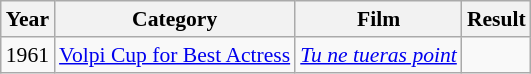<table style="font-size: 90%;" class="wikitable">
<tr>
<th>Year</th>
<th>Category</th>
<th>Film</th>
<th>Result</th>
</tr>
<tr>
<td>1961</td>
<td><a href='#'>Volpi Cup for Best Actress</a></td>
<td><em><a href='#'>Tu ne tueras point</a></em></td>
<td></td>
</tr>
</table>
